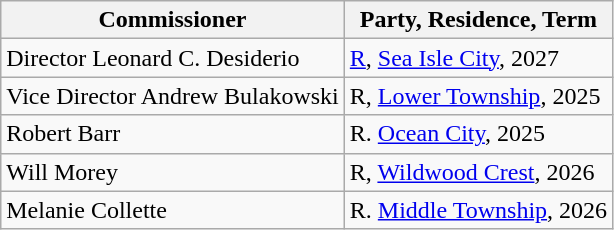<table class="wikitable sortable">
<tr>
<th>Commissioner</th>
<th>Party, Residence, Term</th>
</tr>
<tr>
<td>Director Leonard C. Desiderio</td>
<td><a href='#'>R</a>, <a href='#'>Sea Isle City</a>, 2027</td>
</tr>
<tr>
<td>Vice Director Andrew Bulakowski</td>
<td>R, <a href='#'>Lower Township</a>, 2025</td>
</tr>
<tr>
<td>Robert Barr</td>
<td>R. <a href='#'>Ocean City</a>, 2025</td>
</tr>
<tr>
<td>Will Morey</td>
<td>R, <a href='#'>Wildwood Crest</a>, 2026</td>
</tr>
<tr>
<td>Melanie Collette</td>
<td>R. <a href='#'>Middle Township</a>, 2026</td>
</tr>
</table>
